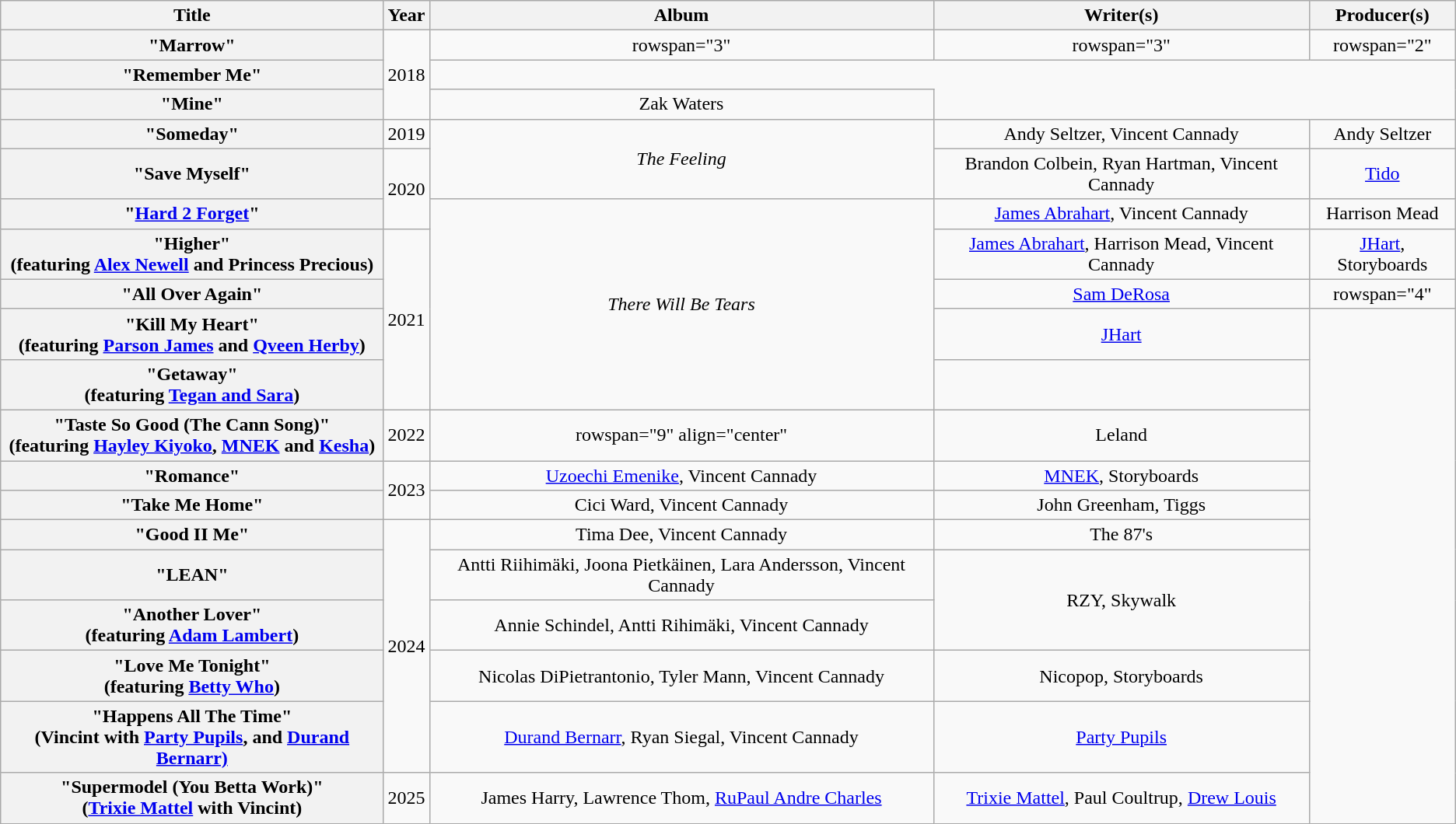<table class="wikitable plainrowheaders" style="text-align:center;">
<tr>
<th scope="col">Title</th>
<th scope="col">Year</th>
<th scope="col">Album</th>
<th>Writer(s)</th>
<th>Producer(s)</th>
</tr>
<tr>
<th scope="row">"Marrow"</th>
<td rowspan="3">2018</td>
<td>rowspan="3" </td>
<td>rowspan="3" </td>
<td>rowspan="2" </td>
</tr>
<tr>
<th scope="row">"Remember Me"</th>
</tr>
<tr>
<th scope="row">"Mine"</th>
<td>Zak Waters</td>
</tr>
<tr>
<th scope="row">"Someday"</th>
<td>2019</td>
<td rowspan="2" align="center"><em>The Feeling</em></td>
<td>Andy Seltzer, Vincent Cannady</td>
<td>Andy Seltzer</td>
</tr>
<tr>
<th scope="row">"Save Myself"</th>
<td rowspan="2">2020</td>
<td>Brandon Colbein, Ryan Hartman, Vincent Cannady</td>
<td><a href='#'>Tido</a></td>
</tr>
<tr>
<th scope="row">"<a href='#'>Hard 2 Forget</a>"</th>
<td rowspan="5" align="center"><em>There Will Be Tears</em></td>
<td><a href='#'>James Abrahart</a>, Vincent Cannady</td>
<td>Harrison Mead</td>
</tr>
<tr>
<th scope="row">"Higher"<br><span>(featuring <a href='#'>Alex Newell</a> and Princess Precious)</span></th>
<td rowspan="4">2021</td>
<td><a href='#'>James Abrahart</a>, Harrison Mead, Vincent Cannady</td>
<td><a href='#'>JHart</a>, Storyboards</td>
</tr>
<tr>
<th scope="row">"All Over Again"</th>
<td><a href='#'>Sam DeRosa</a></td>
<td>rowspan="4" </td>
</tr>
<tr>
<th scope="row">"Kill My Heart"<br><span>(featuring <a href='#'>Parson James</a> and <a href='#'>Qveen Herby</a>)</span></th>
<td><a href='#'>JHart</a></td>
</tr>
<tr>
<th scope="row">"Getaway"<br><span>(featuring <a href='#'>Tegan and Sara</a>)</span></th>
<td></td>
</tr>
<tr>
<th scope="row">"Taste So Good (The Cann Song)"<br><span>(featuring <a href='#'>Hayley Kiyoko</a>, <a href='#'>MNEK</a> and <a href='#'>Kesha</a>)</span></th>
<td>2022</td>
<td>rowspan="9" align="center" </td>
<td>Leland</td>
</tr>
<tr>
<th scope="row">"Romance"<br><span></span></th>
<td rowspan="2">2023</td>
<td><a href='#'>Uzoechi Emenike</a>, Vincent Cannady</td>
<td><a href='#'>MNEK</a>, Storyboards</td>
</tr>
<tr>
<th scope="row">"Take Me Home"<br><span></span></th>
<td>Cici Ward, Vincent Cannady</td>
<td>John Greenham, Tiggs</td>
</tr>
<tr>
<th scope="row">"Good II Me"<br><span></span></th>
<td rowspan="5">2024</td>
<td>Tima Dee, Vincent Cannady</td>
<td>The 87's</td>
</tr>
<tr>
<th scope="row">"LEAN"<br><span></span></th>
<td>Antti Riihimäki, Joona Pietkäinen, Lara Andersson, Vincent Cannady</td>
<td rowspan="2">RZY, Skywalk</td>
</tr>
<tr>
<th scope="row">"Another Lover"<br><span>(featuring <a href='#'>Adam Lambert</a>)</span></th>
<td>Annie Schindel, Antti Rihimäki, Vincent Cannady</td>
</tr>
<tr>
<th scope="row">"Love Me Tonight"<br><span>(featuring <a href='#'>Betty Who</a>)</span></th>
<td>Nicolas DiPietrantonio, Tyler Mann, Vincent Cannady</td>
<td>Nicopop, Storyboards</td>
</tr>
<tr>
<th scope="row">"Happens All The Time"<br><span>(Vincint with <a href='#'>Party Pupils</a>, and <a href='#'>Durand Bernarr)</a></span></th>
<td><a href='#'>Durand Bernarr</a>, Ryan Siegal, Vincent Cannady</td>
<td><a href='#'>Party Pupils</a></td>
</tr>
<tr>
<th scope="row">"Supermodel (You Betta Work)"<br><span>(<a href='#'>Trixie Mattel</a> with Vincint)</span></th>
<td>2025</td>
<td>James Harry, Lawrence Thom, <a href='#'>RuPaul Andre Charles</a></td>
<td><a href='#'>Trixie Mattel</a>, Paul Coultrup, <a href='#'>Drew Louis</a></td>
</tr>
</table>
